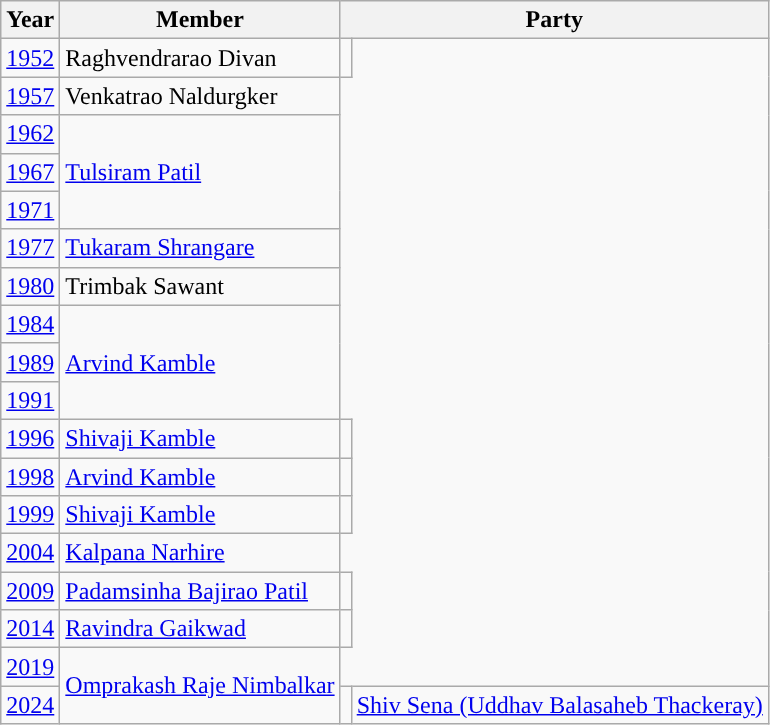<table class="wikitable">
<tr>
<th>Year</th>
<th>Member</th>
<th colspan="2">Party</th>
</tr>
<tr |->
<td><a href='#'>1952</a></td>
<td>Raghvendrarao Divan</td>
<td></td>
</tr>
<tr |->
<td><a href='#'>1957</a></td>
<td>Venkatrao Naldurgker</td>
</tr>
<tr>
<td><a href='#'>1962</a></td>
<td rowspan="3"><a href='#'>Tulsiram Patil</a></td>
</tr>
<tr>
<td><a href='#'>1967</a></td>
</tr>
<tr>
<td><a href='#'>1971</a></td>
</tr>
<tr>
<td><a href='#'>1977</a></td>
<td><a href='#'>Tukaram Shrangare</a></td>
</tr>
<tr>
<td><a href='#'>1980</a></td>
<td>Trimbak Sawant</td>
</tr>
<tr>
<td><a href='#'>1984</a></td>
<td rowspan="3"><a href='#'>Arvind Kamble</a></td>
</tr>
<tr>
<td><a href='#'>1989</a></td>
</tr>
<tr>
<td><a href='#'>1991</a></td>
</tr>
<tr>
<td><a href='#'>1996</a></td>
<td><a href='#'>Shivaji Kamble</a></td>
<td></td>
</tr>
<tr>
<td><a href='#'>1998</a></td>
<td><a href='#'>Arvind Kamble</a></td>
<td></td>
</tr>
<tr>
<td><a href='#'>1999</a></td>
<td><a href='#'>Shivaji Kamble</a></td>
<td></td>
</tr>
<tr>
<td><a href='#'>2004</a></td>
<td><a href='#'>Kalpana Narhire</a></td>
</tr>
<tr>
<td><a href='#'>2009</a></td>
<td><a href='#'>Padamsinha Bajirao Patil</a></td>
<td></td>
</tr>
<tr>
<td><a href='#'>2014</a></td>
<td><a href='#'>Ravindra Gaikwad</a></td>
<td></td>
</tr>
<tr>
<td><a href='#'>2019</a></td>
<td rowspan="2"><a href='#'>Omprakash Raje Nimbalkar</a></td>
</tr>
<tr>
<td><a href='#'>2024</a></td>
<td style="background-color: "></td>
<td><a href='#'>Shiv Sena (Uddhav Balasaheb Thackeray)</a></td>
</tr>
</table>
